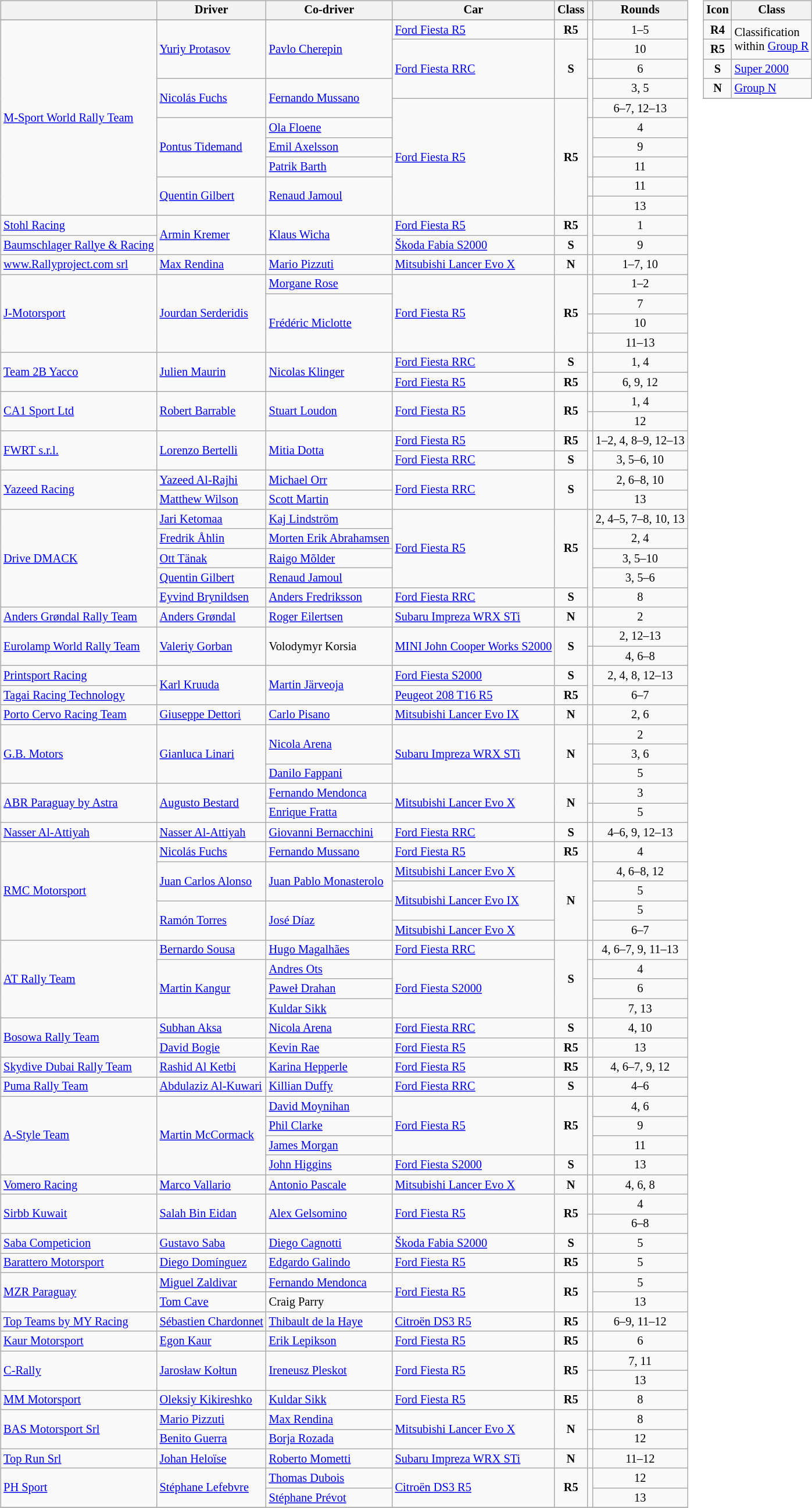<table>
<tr>
<td><br><table valign="top"  class="wikitable" style="font-size: 85%">
<tr>
<th></th>
<th>Driver</th>
<th>Co-driver</th>
<th>Car</th>
<th>Class</th>
<th></th>
<th>Rounds</th>
</tr>
<tr>
</tr>
<tr>
<td rowspan="10"> <a href='#'>M-Sport World Rally Team</a></td>
<td rowspan="3"> <a href='#'>Yuriy Protasov</a></td>
<td rowspan="3"> <a href='#'>Pavlo Cherepin</a></td>
<td><a href='#'>Ford Fiesta R5</a></td>
<td align="center"><strong><span>R5</span></strong></td>
<td rowspan="2"  align="center"></td>
<td align="center">1–5</td>
</tr>
<tr>
<td rowspan="3"><a href='#'>Ford Fiesta RRC</a></td>
<td rowspan="3" align="center"><strong><span>S</span></strong></td>
<td align="center">10</td>
</tr>
<tr>
<td align="center"></td>
<td align="center">6</td>
</tr>
<tr>
<td rowspan="2"> <a href='#'>Nicolás Fuchs</a></td>
<td rowspan="2"> <a href='#'>Fernando Mussano</a></td>
<td rowspan="2" align="center"></td>
<td align="center">3, 5</td>
</tr>
<tr>
<td rowspan="6"><a href='#'>Ford Fiesta R5</a></td>
<td rowspan="6" align="center"><strong><span>R5</span></strong></td>
<td align="center">6–7, 12–13</td>
</tr>
<tr>
<td rowspan="3"> <a href='#'>Pontus Tidemand</a></td>
<td> <a href='#'>Ola Floene</a></td>
<td rowspan="3" align="center"></td>
<td align="center">4</td>
</tr>
<tr>
<td> <a href='#'>Emil Axelsson</a></td>
<td align="center">9</td>
</tr>
<tr>
<td> <a href='#'>Patrik Barth</a></td>
<td align="center">11</td>
</tr>
<tr>
<td rowspan="2"> <a href='#'>Quentin Gilbert</a></td>
<td rowspan="2"> <a href='#'>Renaud Jamoul</a></td>
<td align="center"></td>
<td align="center">11</td>
</tr>
<tr>
<td align="center"></td>
<td align="center">13</td>
</tr>
<tr>
<td> <a href='#'>Stohl Racing</a></td>
<td rowspan="2"> <a href='#'>Armin Kremer</a></td>
<td rowspan="2"> <a href='#'>Klaus Wicha</a></td>
<td><a href='#'>Ford Fiesta R5</a></td>
<td align="center"><strong><span>R5</span></strong></td>
<td rowspan="2" align="center"></td>
<td align="center">1</td>
</tr>
<tr>
<td> <a href='#'>Baumschlager Rallye & Racing</a></td>
<td><a href='#'>Škoda Fabia S2000</a></td>
<td align="center"><strong><span>S</span></strong></td>
<td align="center">9</td>
</tr>
<tr>
<td> <a href='#'>www.Rallyproject.com srl</a></td>
<td> <a href='#'>Max Rendina</a></td>
<td> <a href='#'>Mario Pizzuti</a></td>
<td><a href='#'>Mitsubishi Lancer Evo X</a></td>
<td align="center"><strong><span>N</span></strong></td>
<td align="center"></td>
<td align="center">1–7, 10</td>
</tr>
<tr>
<td rowspan="4"> <a href='#'>J-Motorsport</a></td>
<td rowspan="4"> <a href='#'>Jourdan Serderidis</a></td>
<td> <a href='#'>Morgane Rose</a></td>
<td rowspan="4"><a href='#'>Ford Fiesta R5</a></td>
<td rowspan="4"  align="center"><strong><span>R5</span></strong></td>
<td rowspan="2" align="center"></td>
<td align="center">1–2</td>
</tr>
<tr>
<td rowspan="3"> <a href='#'>Frédéric Miclotte</a></td>
<td align="center">7</td>
</tr>
<tr>
<td align="center"></td>
<td align="center">10</td>
</tr>
<tr>
<td align="center"></td>
<td align="center">11–13</td>
</tr>
<tr>
<td rowspan="2"> <a href='#'>Team 2B Yacco</a></td>
<td rowspan="2"> <a href='#'>Julien Maurin</a></td>
<td rowspan="2"> <a href='#'>Nicolas Klinger</a></td>
<td><a href='#'>Ford Fiesta RRC</a></td>
<td align="center"><strong><span>S</span></strong></td>
<td rowspan="2"  align="center"></td>
<td align="center">1, 4</td>
</tr>
<tr>
<td><a href='#'>Ford Fiesta R5</a></td>
<td align="center"><strong><span>R5</span></strong></td>
<td align="center">6, 9, 12</td>
</tr>
<tr>
<td rowspan="2"> <a href='#'>CA1 Sport Ltd</a></td>
<td rowspan="2"> <a href='#'>Robert Barrable</a></td>
<td rowspan="2"> <a href='#'>Stuart Loudon</a></td>
<td rowspan="2"><a href='#'>Ford Fiesta R5</a></td>
<td rowspan="2" align="center"><strong><span>R5</span></strong></td>
<td align="center"></td>
<td align="center">1, 4</td>
</tr>
<tr>
<td align="center"></td>
<td align="center">12</td>
</tr>
<tr>
<td rowspan="2"> <a href='#'>FWRT s.r.l.</a></td>
<td rowspan="2"> <a href='#'>Lorenzo Bertelli</a></td>
<td rowspan="2"> <a href='#'>Mitia Dotta</a></td>
<td><a href='#'>Ford Fiesta R5</a></td>
<td align="center"><strong><span>R5</span></strong></td>
<td rowspan="2"  align="center"></td>
<td align="center">1–2, 4, 8–9, 12–13</td>
</tr>
<tr>
<td><a href='#'>Ford Fiesta RRC</a></td>
<td align="center"><strong><span>S</span></strong></td>
<td align="center">3, 5–6, 10</td>
</tr>
<tr>
<td rowspan="2"> <a href='#'>Yazeed Racing</a></td>
<td> <a href='#'>Yazeed Al-Rajhi</a></td>
<td> <a href='#'>Michael Orr</a></td>
<td rowspan="2"><a href='#'>Ford Fiesta RRC</a></td>
<td rowspan="2" align="center"><strong><span>S</span></strong></td>
<td rowspan="2" align="center"></td>
<td align="center">2, 6–8, 10</td>
</tr>
<tr>
<td> <a href='#'>Matthew Wilson</a></td>
<td> <a href='#'>Scott Martin</a></td>
<td align="center">13</td>
</tr>
<tr>
<td rowspan="5"> <a href='#'>Drive DMACK</a></td>
<td> <a href='#'>Jari Ketomaa</a></td>
<td> <a href='#'>Kaj Lindström</a></td>
<td rowspan="4"><a href='#'>Ford Fiesta R5</a></td>
<td rowspan="4"  align="center"><strong><span>R5</span></strong></td>
<td rowspan="5"  align="center"></td>
<td align="center">2, 4–5, 7–8, 10, 13</td>
</tr>
<tr>
<td> <a href='#'>Fredrik Åhlin</a></td>
<td> <a href='#'>Morten Erik Abrahamsen</a></td>
<td align="center">2, 4</td>
</tr>
<tr>
<td> <a href='#'>Ott Tänak</a></td>
<td> <a href='#'>Raigo Mõlder</a></td>
<td align="center">3, 5–10</td>
</tr>
<tr>
<td> <a href='#'>Quentin Gilbert</a></td>
<td> <a href='#'>Renaud Jamoul</a></td>
<td align="center">3, 5–6</td>
</tr>
<tr>
<td> <a href='#'>Eyvind Brynildsen</a></td>
<td> <a href='#'>Anders Fredriksson</a></td>
<td><a href='#'>Ford Fiesta RRC</a></td>
<td align="center"><strong><span>S</span></strong></td>
<td align="center">8</td>
</tr>
<tr>
<td> <a href='#'>Anders Grøndal Rally Team</a></td>
<td> <a href='#'>Anders Grøndal</a></td>
<td> <a href='#'>Roger Eilertsen</a></td>
<td><a href='#'>Subaru Impreza WRX STi</a></td>
<td align="center"><strong><span>N</span></strong></td>
<td align="center"></td>
<td align="center">2</td>
</tr>
<tr>
<td rowspan="2"> <a href='#'>Eurolamp World Rally Team</a></td>
<td rowspan="2"> <a href='#'>Valeriy Gorban</a></td>
<td rowspan="2"> Volodymyr Korsia</td>
<td rowspan="2"><a href='#'>MINI John Cooper Works S2000</a></td>
<td rowspan="2"  align="center"><strong><span>S</span></strong></td>
<td align="center"></td>
<td align="center">2, 12–13</td>
</tr>
<tr>
<td align="center"></td>
<td align="center">4, 6–8</td>
</tr>
<tr>
<td> <a href='#'>Printsport Racing</a></td>
<td rowspan="2"> <a href='#'>Karl Kruuda</a></td>
<td rowspan="2"> <a href='#'>Martin Järveoja</a></td>
<td><a href='#'>Ford Fiesta S2000</a></td>
<td align="center"><strong><span>S</span></strong></td>
<td rowspan="2"  align="center"></td>
<td align="center">2, 4, 8, 12–13</td>
</tr>
<tr>
<td> <a href='#'>Tagai Racing Technology</a></td>
<td><a href='#'>Peugeot 208 T16 R5</a></td>
<td align="center"><strong><span>R5</span></strong></td>
<td align="center">6–7</td>
</tr>
<tr>
<td> <a href='#'>Porto Cervo Racing Team</a></td>
<td> <a href='#'>Giuseppe Dettori</a></td>
<td> <a href='#'>Carlo Pisano</a></td>
<td><a href='#'>Mitsubishi Lancer Evo IX</a></td>
<td align="center"><strong><span>N</span></strong></td>
<td align="center"></td>
<td align="center">2, 6</td>
</tr>
<tr>
<td rowspan="3"> <a href='#'>G.B. Motors</a></td>
<td rowspan="3"> <a href='#'>Gianluca Linari</a></td>
<td rowspan="2"> <a href='#'>Nicola Arena</a></td>
<td rowspan="3"><a href='#'>Subaru Impreza WRX STi</a></td>
<td rowspan="3"  align="center"><strong><span>N</span></strong></td>
<td align="center"></td>
<td align="center">2</td>
</tr>
<tr>
<td rowspan="2"  align="center"></td>
<td align="center">3, 6</td>
</tr>
<tr>
<td> <a href='#'>Danilo Fappani</a></td>
<td align="center">5</td>
</tr>
<tr>
<td rowspan="2"> <a href='#'>ABR Paraguay by Astra</a></td>
<td rowspan="2"> <a href='#'>Augusto Bestard</a></td>
<td> <a href='#'>Fernando Mendonca</a></td>
<td rowspan="2"><a href='#'>Mitsubishi Lancer Evo X</a></td>
<td rowspan="2" align="center"><strong><span>N</span></strong></td>
<td align="center"></td>
<td align="center">3</td>
</tr>
<tr>
<td> <a href='#'>Enrique Fratta</a></td>
<td align="center"></td>
<td align="center">5</td>
</tr>
<tr>
<td> <a href='#'>Nasser Al-Attiyah</a></td>
<td> <a href='#'>Nasser Al-Attiyah</a></td>
<td> <a href='#'>Giovanni Bernacchini</a></td>
<td><a href='#'>Ford Fiesta RRC</a></td>
<td align="center"><strong><span>S</span></strong></td>
<td align="center"></td>
<td align="center">4–6, 9, 12–13</td>
</tr>
<tr>
<td rowspan="5"> <a href='#'>RMC Motorsport</a></td>
<td> <a href='#'>Nicolás Fuchs</a></td>
<td> <a href='#'>Fernando Mussano</a></td>
<td><a href='#'>Ford Fiesta R5</a></td>
<td align="center"><strong><span>R5</span></strong></td>
<td rowspan="5" align="center"></td>
<td align="center">4</td>
</tr>
<tr>
<td rowspan="2"> <a href='#'>Juan Carlos Alonso</a></td>
<td rowspan="2"> <a href='#'>Juan Pablo Monasterolo</a></td>
<td><a href='#'>Mitsubishi Lancer Evo X</a></td>
<td rowspan="4" align="center"><strong><span>N</span></strong></td>
<td align="center">4, 6–8, 12</td>
</tr>
<tr>
<td rowspan="2"><a href='#'>Mitsubishi Lancer Evo IX</a></td>
<td align="center">5</td>
</tr>
<tr>
<td rowspan="2"> <a href='#'>Ramón Torres</a></td>
<td rowspan="2"> <a href='#'>José Díaz</a></td>
<td align="center">5</td>
</tr>
<tr>
<td><a href='#'>Mitsubishi Lancer Evo X</a></td>
<td align="center">6–7</td>
</tr>
<tr>
<td rowspan="4"> <a href='#'>AT Rally Team</a></td>
<td> <a href='#'>Bernardo Sousa</a></td>
<td> <a href='#'>Hugo Magalhães</a></td>
<td><a href='#'>Ford Fiesta RRC</a></td>
<td rowspan="4" align="center"><strong><span>S</span></strong></td>
<td align="center"></td>
<td align="center">4, 6–7, 9, 11–13</td>
</tr>
<tr>
<td rowspan="3"> <a href='#'>Martin Kangur</a></td>
<td> <a href='#'>Andres Ots</a></td>
<td rowspan="3"><a href='#'>Ford Fiesta S2000</a></td>
<td rowspan="3"  align="center"></td>
<td align="center">4</td>
</tr>
<tr>
<td> <a href='#'>Paweł Drahan</a></td>
<td align="center">6</td>
</tr>
<tr>
<td> <a href='#'>Kuldar Sikk</a></td>
<td align="center">7, 13</td>
</tr>
<tr>
<td rowspan="2"> <a href='#'>Bosowa Rally Team</a></td>
<td> <a href='#'>Subhan Aksa</a></td>
<td> <a href='#'>Nicola Arena</a></td>
<td><a href='#'>Ford Fiesta RRC</a></td>
<td align="center"><strong><span>S</span></strong></td>
<td align="center"></td>
<td align="center">4, 10</td>
</tr>
<tr>
<td> <a href='#'>David Bogie</a></td>
<td> <a href='#'>Kevin Rae</a></td>
<td><a href='#'>Ford Fiesta R5</a></td>
<td align="center"><strong><span>R5</span></strong></td>
<td align="center"></td>
<td align="center">13</td>
</tr>
<tr>
<td> <a href='#'>Skydive Dubai Rally Team</a></td>
<td> <a href='#'>Rashid Al Ketbi</a></td>
<td> <a href='#'>Karina Hepperle</a></td>
<td><a href='#'>Ford Fiesta R5</a></td>
<td align="center"><strong><span>R5</span></strong></td>
<td align="center"></td>
<td align="center">4, 6–7, 9, 12</td>
</tr>
<tr>
<td> <a href='#'>Puma Rally Team</a></td>
<td> <a href='#'>Abdulaziz Al-Kuwari</a></td>
<td> <a href='#'>Killian Duffy</a></td>
<td><a href='#'>Ford Fiesta RRC</a></td>
<td align="center"><strong><span>S</span></strong></td>
<td align="center"></td>
<td align="center">4–6</td>
</tr>
<tr>
<td rowspan="4"> <a href='#'>A-Style Team</a></td>
<td rowspan="4"> <a href='#'>Martin McCormack</a></td>
<td> <a href='#'>David Moynihan</a></td>
<td rowspan="3"><a href='#'>Ford Fiesta R5</a></td>
<td rowspan="3" align="center"><strong><span>R5</span></strong></td>
<td rowspan="4" align="center"></td>
<td align="center">4, 6</td>
</tr>
<tr>
<td> <a href='#'>Phil Clarke</a></td>
<td align="center">9</td>
</tr>
<tr>
<td> <a href='#'>James Morgan</a></td>
<td align="center">11</td>
</tr>
<tr>
<td> <a href='#'>John Higgins</a></td>
<td><a href='#'>Ford Fiesta S2000</a></td>
<td align="center"><strong><span>S</span></strong></td>
<td align="center">13</td>
</tr>
<tr>
<td> <a href='#'>Vomero Racing</a></td>
<td> <a href='#'>Marco Vallario</a></td>
<td> <a href='#'>Antonio Pascale</a></td>
<td><a href='#'>Mitsubishi Lancer Evo X</a></td>
<td align="center"><strong><span>N</span></strong></td>
<td align="center"></td>
<td align="center">4, 6, 8</td>
</tr>
<tr>
<td rowspan="2"> <a href='#'>Sirbb Kuwait</a></td>
<td rowspan="2"> <a href='#'>Salah Bin Eidan</a></td>
<td rowspan="2"> <a href='#'>Alex Gelsomino</a></td>
<td rowspan="2"><a href='#'>Ford Fiesta R5</a></td>
<td rowspan="2"  align="center"><strong><span>R5</span></strong></td>
<td align="center"></td>
<td align="center">4</td>
</tr>
<tr>
<td align="center"></td>
<td align="center">6–8</td>
</tr>
<tr>
<td> <a href='#'>Saba Competicion</a></td>
<td> <a href='#'>Gustavo Saba</a></td>
<td> <a href='#'>Diego Cagnotti</a></td>
<td><a href='#'>Škoda Fabia S2000</a></td>
<td align="center"><strong><span>S</span></strong></td>
<td align="center"></td>
<td align="center">5</td>
</tr>
<tr>
<td> <a href='#'>Barattero Motorsport</a></td>
<td> <a href='#'>Diego Domínguez</a></td>
<td> <a href='#'>Edgardo Galindo</a></td>
<td><a href='#'>Ford Fiesta R5</a></td>
<td align="center"><strong><span>R5</span></strong></td>
<td align="center"></td>
<td align="center">5</td>
</tr>
<tr>
<td rowspan="2"> <a href='#'>MZR Paraguay</a></td>
<td> <a href='#'>Miguel Zaldivar</a></td>
<td> <a href='#'>Fernando Mendonca</a></td>
<td rowspan="2"><a href='#'>Ford Fiesta R5</a></td>
<td rowspan="2" align="center"><strong><span>R5</span></strong></td>
<td rowspan="2" align="center"></td>
<td align="center">5</td>
</tr>
<tr>
<td> <a href='#'>Tom Cave</a></td>
<td> Craig Parry</td>
<td align="center">13</td>
</tr>
<tr>
<td> <a href='#'>Top Teams by MY Racing</a></td>
<td> <a href='#'>Sébastien Chardonnet</a></td>
<td> <a href='#'>Thibault de la Haye</a></td>
<td><a href='#'>Citroën DS3 R5</a></td>
<td align="center"><strong><span>R5</span></strong></td>
<td align="center"></td>
<td align="center">6–9, 11–12</td>
</tr>
<tr>
<td> <a href='#'>Kaur Motorsport</a></td>
<td> <a href='#'>Egon Kaur</a></td>
<td> <a href='#'>Erik Lepikson</a></td>
<td><a href='#'>Ford Fiesta R5</a></td>
<td align="center"><strong><span>R5</span></strong></td>
<td align="center"></td>
<td align="center">6</td>
</tr>
<tr>
<td rowspan="2"> <a href='#'>C-Rally</a></td>
<td rowspan="2"> <a href='#'>Jarosław Kołtun</a></td>
<td rowspan="2"> <a href='#'>Ireneusz Pleskot</a></td>
<td rowspan="2"><a href='#'>Ford Fiesta R5</a></td>
<td rowspan="2" align="center"><strong><span>R5</span></strong></td>
<td align="center"></td>
<td align="center">7, 11</td>
</tr>
<tr>
<td align="center"></td>
<td align="center">13</td>
</tr>
<tr>
<td> <a href='#'>MM Motorsport</a></td>
<td> <a href='#'>Oleksiy Kikireshko</a></td>
<td> <a href='#'>Kuldar Sikk</a></td>
<td><a href='#'>Ford Fiesta R5</a></td>
<td align="center"><strong><span>R5</span></strong></td>
<td align="center"></td>
<td align="center">8</td>
</tr>
<tr>
<td rowspan="2"> <a href='#'>BAS Motorsport Srl</a></td>
<td> <a href='#'>Mario Pizzuti</a></td>
<td> <a href='#'>Max Rendina</a></td>
<td rowspan="2"><a href='#'>Mitsubishi Lancer Evo X</a></td>
<td rowspan="2" align="center"><strong><span>N</span></strong></td>
<td align="center"></td>
<td align="center">8</td>
</tr>
<tr>
<td> <a href='#'>Benito Guerra</a></td>
<td> <a href='#'>Borja Rozada</a></td>
<td align="center"></td>
<td align="center">12</td>
</tr>
<tr>
<td> <a href='#'>Top Run Srl</a></td>
<td> <a href='#'>Johan Heloïse</a></td>
<td> <a href='#'>Roberto Mometti</a></td>
<td><a href='#'>Subaru Impreza WRX STi</a></td>
<td align="center"><strong><span>N</span></strong></td>
<td align="center"></td>
<td align="center">11–12</td>
</tr>
<tr>
<td rowspan="2"> <a href='#'>PH Sport</a></td>
<td rowspan="2"> <a href='#'>Stéphane Lefebvre</a></td>
<td> <a href='#'>Thomas Dubois</a></td>
<td rowspan="2"><a href='#'>Citroën DS3 R5</a></td>
<td rowspan="2" align="center"><strong><span>R5</span></strong></td>
<td rowspan="2" align="center"></td>
<td align="center">12</td>
</tr>
<tr>
<td> <a href='#'>Stéphane Prévot</a></td>
<td align="center">13</td>
</tr>
<tr>
</tr>
</table>
</td>
<td valign="top"><br><table align="right" class="wikitable" style="font-size: 85%;">
<tr>
<th>Icon</th>
<th>Class</th>
</tr>
<tr>
<td align="center"><strong><span>R4</span></strong></td>
<td rowspan="2">Classification<br>within <a href='#'>Group R</a></td>
</tr>
<tr>
<td align="center"><strong><span>R5</span></strong></td>
</tr>
<tr>
<td align="center"><strong><span>S</span></strong></td>
<td><a href='#'>Super 2000</a></td>
</tr>
<tr>
<td align="center"><strong><span>N</span></strong></td>
<td><a href='#'>Group N</a></td>
</tr>
<tr>
</tr>
</table>
</td>
</tr>
</table>
